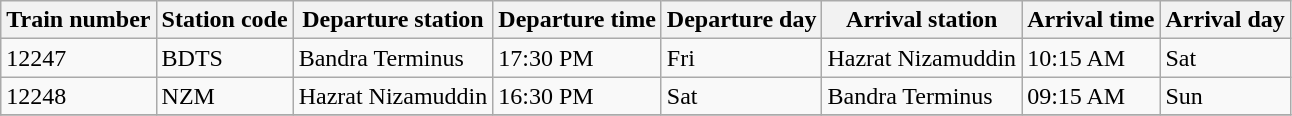<table class="wikitable">
<tr>
<th>Train number</th>
<th>Station code</th>
<th>Departure station</th>
<th>Departure time</th>
<th>Departure day</th>
<th>Arrival station</th>
<th>Arrival time</th>
<th>Arrival day</th>
</tr>
<tr>
<td>12247</td>
<td>BDTS</td>
<td>Bandra Terminus</td>
<td>17:30 PM</td>
<td>Fri</td>
<td>Hazrat Nizamuddin</td>
<td>10:15 AM</td>
<td>Sat</td>
</tr>
<tr>
<td>12248</td>
<td>NZM</td>
<td>Hazrat Nizamuddin</td>
<td>16:30 PM</td>
<td>Sat</td>
<td>Bandra Terminus</td>
<td>09:15 AM</td>
<td>Sun</td>
</tr>
<tr>
</tr>
</table>
